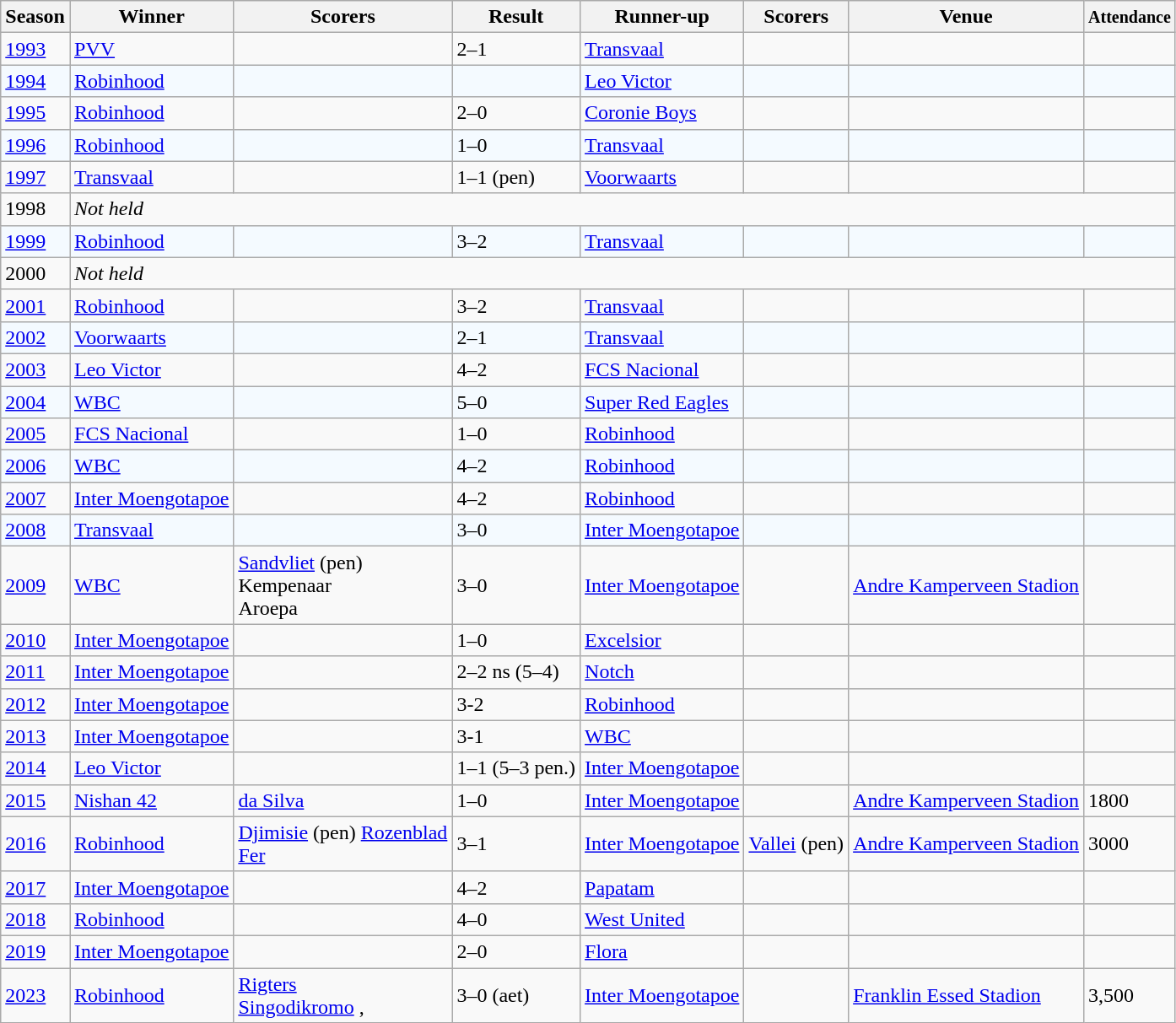<table class="wikitable">
<tr>
<th>Season</th>
<th>Winner</th>
<th>Scorers</th>
<th>Result</th>
<th>Runner-up</th>
<th>Scorers</th>
<th>Venue</th>
<th><small>Attendance</small></th>
</tr>
<tr>
<td><a href='#'>1993</a></td>
<td><a href='#'>PVV</a></td>
<td></td>
<td>2–1</td>
<td><a href='#'>Transvaal</a></td>
<td></td>
<td></td>
<td></td>
</tr>
<tr bgcolor=#F4FAFF>
<td><a href='#'>1994</a></td>
<td><a href='#'>Robinhood</a></td>
<td></td>
<td></td>
<td><a href='#'>Leo Victor</a></td>
<td></td>
<td></td>
<td></td>
</tr>
<tr>
<td><a href='#'>1995</a></td>
<td><a href='#'>Robinhood</a></td>
<td></td>
<td>2–0</td>
<td><a href='#'>Coronie Boys</a></td>
<td></td>
<td></td>
<td></td>
</tr>
<tr bgcolor=#F4FAFF>
<td><a href='#'>1996</a></td>
<td><a href='#'>Robinhood</a></td>
<td></td>
<td>1–0</td>
<td><a href='#'>Transvaal</a></td>
<td></td>
<td></td>
<td></td>
</tr>
<tr>
<td><a href='#'>1997</a></td>
<td><a href='#'>Transvaal</a></td>
<td></td>
<td>1–1 (pen)</td>
<td><a href='#'>Voorwaarts</a></td>
<td></td>
<td></td>
<td></td>
</tr>
<tr>
<td>1998</td>
<td colspan="7"><em>Not held</em></td>
</tr>
<tr bgcolor="#F4FAFF">
<td><a href='#'>1999</a></td>
<td><a href='#'>Robinhood</a></td>
<td></td>
<td>3–2</td>
<td><a href='#'>Transvaal</a></td>
<td></td>
<td></td>
<td></td>
</tr>
<tr>
<td>2000</td>
<td colspan="7"><em>Not held</em></td>
</tr>
<tr>
<td><a href='#'>2001</a></td>
<td><a href='#'>Robinhood</a></td>
<td></td>
<td>3–2</td>
<td><a href='#'>Transvaal</a></td>
<td></td>
<td></td>
<td></td>
</tr>
<tr bgcolor="#F4FAFF">
<td><a href='#'>2002</a></td>
<td><a href='#'>Voorwaarts</a></td>
<td></td>
<td>2–1</td>
<td><a href='#'>Transvaal</a></td>
<td></td>
<td></td>
<td></td>
</tr>
<tr>
<td><a href='#'>2003</a></td>
<td><a href='#'>Leo Victor</a></td>
<td></td>
<td>4–2</td>
<td><a href='#'>FCS Nacional</a></td>
<td></td>
<td></td>
<td></td>
</tr>
<tr bgcolor="#F4FAFF">
<td><a href='#'>2004</a></td>
<td><a href='#'>WBC</a></td>
<td></td>
<td>5–0</td>
<td><a href='#'>Super Red Eagles</a></td>
<td></td>
<td></td>
<td></td>
</tr>
<tr>
<td><a href='#'>2005</a></td>
<td><a href='#'>FCS Nacional</a></td>
<td></td>
<td>1–0</td>
<td><a href='#'>Robinhood</a></td>
<td></td>
<td></td>
<td></td>
</tr>
<tr bgcolor="#F4FAFF">
<td><a href='#'>2006</a></td>
<td><a href='#'>WBC</a></td>
<td></td>
<td>4–2</td>
<td><a href='#'>Robinhood</a></td>
<td></td>
<td></td>
<td></td>
</tr>
<tr>
<td><a href='#'>2007</a></td>
<td><a href='#'>Inter Moengotapoe</a></td>
<td></td>
<td>4–2</td>
<td><a href='#'>Robinhood</a></td>
<td></td>
<td></td>
<td></td>
</tr>
<tr bgcolor="#F4FAFF">
<td><a href='#'>2008</a></td>
<td><a href='#'>Transvaal</a></td>
<td></td>
<td>3–0</td>
<td><a href='#'>Inter Moengotapoe</a></td>
<td></td>
<td></td>
<td></td>
</tr>
<tr>
<td><a href='#'>2009</a></td>
<td><a href='#'>WBC</a></td>
<td><a href='#'>Sandvliet</a>  (pen)<br>Kempenaar <br>Aroepa </td>
<td>3–0</td>
<td><a href='#'>Inter Moengotapoe</a></td>
<td></td>
<td><a href='#'>Andre Kamperveen Stadion</a></td>
<td></td>
</tr>
<tr>
<td><a href='#'>2010</a></td>
<td><a href='#'>Inter Moengotapoe</a></td>
<td></td>
<td>1–0</td>
<td><a href='#'>Excelsior</a></td>
<td></td>
<td></td>
<td></td>
</tr>
<tr>
<td><a href='#'>2011</a></td>
<td><a href='#'>Inter Moengotapoe</a></td>
<td></td>
<td>2–2 ns (5–4)</td>
<td><a href='#'>Notch</a></td>
<td></td>
<td></td>
<td></td>
</tr>
<tr>
<td><a href='#'>2012</a></td>
<td><a href='#'>Inter Moengotapoe</a></td>
<td></td>
<td>3-2</td>
<td><a href='#'>Robinhood</a></td>
<td></td>
<td></td>
<td></td>
</tr>
<tr>
<td><a href='#'>2013</a></td>
<td><a href='#'>Inter Moengotapoe</a></td>
<td></td>
<td>3-1</td>
<td><a href='#'>WBC</a></td>
<td></td>
<td></td>
<td></td>
</tr>
<tr>
<td><a href='#'>2014</a></td>
<td><a href='#'>Leo Victor</a></td>
<td></td>
<td>1–1 (5–3 pen.)</td>
<td><a href='#'>Inter Moengotapoe</a></td>
<td></td>
<td></td>
<td></td>
</tr>
<tr>
<td><a href='#'>2015</a></td>
<td><a href='#'>Nishan 42</a></td>
<td><a href='#'>da Silva</a> </td>
<td>1–0</td>
<td><a href='#'>Inter Moengotapoe</a></td>
<td></td>
<td><a href='#'>Andre Kamperveen Stadion</a></td>
<td>1800</td>
</tr>
<tr>
<td><a href='#'>2016</a></td>
<td><a href='#'>Robinhood</a></td>
<td><a href='#'>Djimisie</a>  (pen) <a href='#'>Rozenblad</a> <br><a href='#'>Fer</a> </td>
<td>3–1</td>
<td><a href='#'>Inter Moengotapoe</a></td>
<td><a href='#'>Vallei</a>  (pen)</td>
<td><a href='#'>Andre Kamperveen Stadion</a></td>
<td>3000</td>
</tr>
<tr>
<td><a href='#'>2017</a></td>
<td><a href='#'>Inter Moengotapoe</a></td>
<td></td>
<td>4–2</td>
<td><a href='#'>Papatam</a></td>
<td></td>
<td></td>
<td></td>
</tr>
<tr>
<td><a href='#'>2018</a></td>
<td><a href='#'>Robinhood</a></td>
<td></td>
<td>4–0</td>
<td><a href='#'>West United</a></td>
<td></td>
<td></td>
<td></td>
</tr>
<tr>
<td><a href='#'>2019</a></td>
<td><a href='#'>Inter Moengotapoe</a></td>
<td></td>
<td>2–0</td>
<td><a href='#'>Flora</a></td>
<td></td>
<td></td>
<td></td>
</tr>
<tr>
<td><a href='#'>2023</a></td>
<td><a href='#'>Robinhood</a></td>
<td><a href='#'>Rigters</a>  <br><a href='#'>Singodikromo</a> , </td>
<td>3–0 (aet)</td>
<td><a href='#'>Inter Moengotapoe</a></td>
<td></td>
<td><a href='#'>Franklin Essed Stadion</a></td>
<td>3,500</td>
</tr>
</table>
